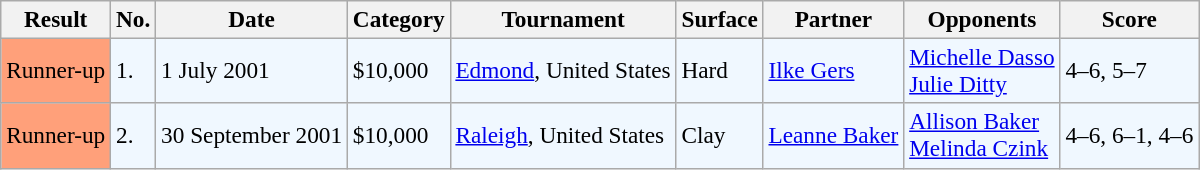<table class="sortable wikitable" style=font-size:97%>
<tr>
<th>Result</th>
<th>No.</th>
<th>Date</th>
<th>Category</th>
<th>Tournament</th>
<th>Surface</th>
<th>Partner</th>
<th>Opponents</th>
<th>Score</th>
</tr>
<tr bgcolor="#f0f8ff">
<td style="background:#ffa07a;">Runner-up</td>
<td>1.</td>
<td>1 July 2001</td>
<td>$10,000</td>
<td><a href='#'>Edmond</a>, United States</td>
<td>Hard</td>
<td> <a href='#'>Ilke Gers</a></td>
<td> <a href='#'>Michelle Dasso</a> <br>  <a href='#'>Julie Ditty</a></td>
<td>4–6, 5–7</td>
</tr>
<tr bgcolor="#f0f8ff">
<td bgcolor="FFA07A">Runner-up</td>
<td>2.</td>
<td>30 September 2001</td>
<td>$10,000</td>
<td><a href='#'>Raleigh</a>, United States</td>
<td>Clay</td>
<td> <a href='#'>Leanne Baker</a></td>
<td> <a href='#'>Allison Baker</a> <br>  <a href='#'>Melinda Czink</a></td>
<td>4–6, 6–1, 4–6</td>
</tr>
</table>
